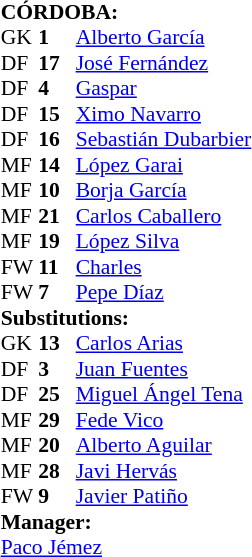<table style="font-size: 90%" cellspacing="0" cellpadding="0" align="center">
<tr>
<td colspan=4><strong>CÓRDOBA:</strong></td>
</tr>
<tr>
<th width="25"></th>
<th width="25"></th>
</tr>
<tr>
<td>GK</td>
<td><strong>1</strong></td>
<td> <a href='#'>Alberto García</a></td>
<td></td>
</tr>
<tr>
<td>DF</td>
<td><strong>17</strong></td>
<td> <a href='#'>José Fernández</a></td>
</tr>
<tr>
<td>DF</td>
<td><strong>4</strong></td>
<td> <a href='#'>Gaspar</a></td>
<td></td>
<td></td>
</tr>
<tr>
<td>DF</td>
<td><strong>15</strong></td>
<td> <a href='#'>Ximo Navarro</a></td>
</tr>
<tr>
<td>DF</td>
<td><strong>16</strong></td>
<td> <a href='#'>Sebastián Dubarbier</a></td>
<td></td>
</tr>
<tr>
<td>MF</td>
<td><strong>14</strong></td>
<td> <a href='#'>López Garai</a></td>
<td></td>
</tr>
<tr>
<td>MF</td>
<td><strong>10</strong></td>
<td> <a href='#'>Borja García</a></td>
</tr>
<tr>
<td>MF</td>
<td><strong>21</strong></td>
<td> <a href='#'>Carlos Caballero</a></td>
<td></td>
<td></td>
</tr>
<tr>
<td>MF</td>
<td><strong>19</strong></td>
<td> <a href='#'>López Silva</a></td>
</tr>
<tr>
<td>FW</td>
<td><strong>11</strong></td>
<td> <a href='#'>Charles</a></td>
</tr>
<tr>
<td>FW</td>
<td><strong>7</strong></td>
<td> <a href='#'>Pepe Díaz</a></td>
<td></td>
<td></td>
</tr>
<tr>
<td colspan=3><strong>Substitutions:</strong></td>
</tr>
<tr>
<td>GK</td>
<td><strong>13</strong></td>
<td> <a href='#'>Carlos Arias</a></td>
</tr>
<tr>
<td>DF</td>
<td><strong>3</strong></td>
<td> <a href='#'>Juan Fuentes</a></td>
</tr>
<tr>
<td>DF</td>
<td><strong>25</strong></td>
<td> <a href='#'>Miguel Ángel Tena</a></td>
</tr>
<tr>
<td>MF</td>
<td><strong>29</strong></td>
<td> <a href='#'>Fede Vico</a></td>
<td></td>
<td></td>
</tr>
<tr>
<td>MF</td>
<td><strong>20</strong></td>
<td> <a href='#'>Alberto Aguilar</a></td>
</tr>
<tr>
<td>MF</td>
<td><strong>28</strong></td>
<td> <a href='#'>Javi Hervás</a></td>
<td></td>
<td></td>
</tr>
<tr>
<td>FW</td>
<td><strong>9</strong></td>
<td> <a href='#'>Javier Patiño</a></td>
<td></td>
<td></td>
</tr>
<tr>
<td colspan=3><strong>Manager:</strong></td>
</tr>
<tr>
<td colspan=3> <a href='#'>Paco Jémez</a></td>
</tr>
</table>
